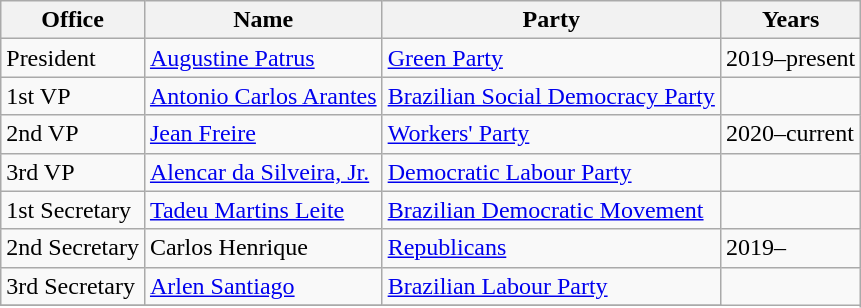<table class="wikitable sortable">
<tr>
<th>Office</th>
<th>Name</th>
<th>Party</th>
<th>Years</th>
</tr>
<tr>
<td>President</td>
<td><a href='#'>Augustine Patrus</a></td>
<td><a href='#'>Green Party</a></td>
<td>2019–present</td>
</tr>
<tr>
<td>1st VP</td>
<td><a href='#'>Antonio Carlos Arantes</a></td>
<td><a href='#'>Brazilian Social Democracy Party</a></td>
<td></td>
</tr>
<tr>
<td>2nd VP</td>
<td><a href='#'>Jean Freire</a></td>
<td><a href='#'>Workers' Party</a></td>
<td>2020–current</td>
</tr>
<tr>
<td>3rd VP</td>
<td><a href='#'>Alencar da Silveira, Jr.</a></td>
<td><a href='#'>Democratic Labour Party</a></td>
<td></td>
</tr>
<tr>
<td>1st Secretary</td>
<td><a href='#'>Tadeu Martins Leite</a></td>
<td><a href='#'>Brazilian Democratic Movement</a></td>
<td></td>
</tr>
<tr>
<td>2nd Secretary</td>
<td>Carlos Henrique</td>
<td><a href='#'>Republicans</a></td>
<td>2019–</td>
</tr>
<tr>
<td>3rd Secretary</td>
<td><a href='#'>Arlen Santiago</a></td>
<td><a href='#'>Brazilian Labour Party</a></td>
</tr>
<tr>
</tr>
</table>
